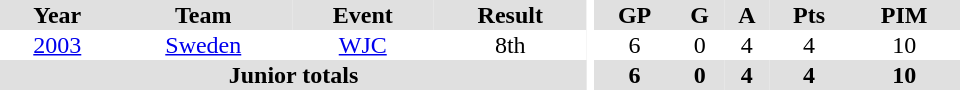<table border="0" cellpadding="1" cellspacing="0" ID="Table3" style="text-align:center; width:40em">
<tr ALIGN="center" bgcolor="#e0e0e0">
<th>Year</th>
<th>Team</th>
<th>Event</th>
<th>Result</th>
<th rowspan="99" bgcolor="#ffffff"></th>
<th>GP</th>
<th>G</th>
<th>A</th>
<th>Pts</th>
<th>PIM</th>
</tr>
<tr>
<td><a href='#'>2003</a></td>
<td><a href='#'>Sweden</a></td>
<td><a href='#'>WJC</a></td>
<td>8th</td>
<td>6</td>
<td>0</td>
<td>4</td>
<td>4</td>
<td>10</td>
</tr>
<tr bgcolor="#e0e0e0">
<th colspan="4">Junior totals</th>
<th>6</th>
<th>0</th>
<th>4</th>
<th>4</th>
<th>10</th>
</tr>
</table>
